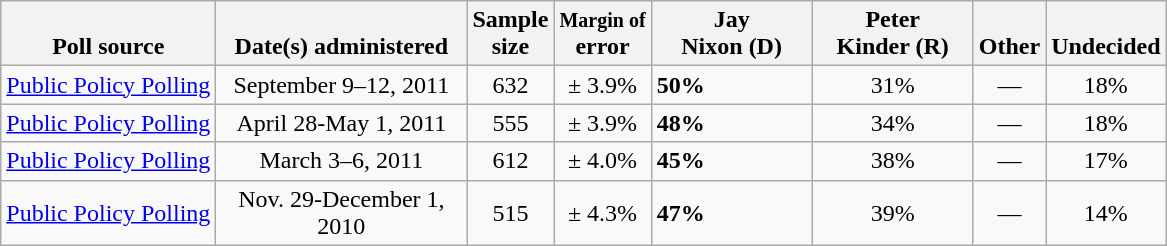<table class="wikitable">
<tr valign= bottom>
<th>Poll source</th>
<th style="width:160px;">Date(s) administered</th>
<th class=small>Sample<br>size</th>
<th><small>Margin of</small><br>error</th>
<th width=100px>Jay<br>Nixon (D)</th>
<th width=100px>Peter<br>Kinder (R)</th>
<th>Other</th>
<th>Undecided</th>
</tr>
<tr>
<td><a href='#'>Public Policy Polling</a></td>
<td align=center>September 9–12, 2011</td>
<td align=center>632</td>
<td align=center>± 3.9%</td>
<td><strong>50%</strong></td>
<td align=center>31%</td>
<td align=center>—</td>
<td align=center>18%</td>
</tr>
<tr>
<td><a href='#'>Public Policy Polling</a></td>
<td align=center>April 28-May 1, 2011</td>
<td align=center>555</td>
<td align=center>± 3.9%</td>
<td><strong>48%</strong></td>
<td align=center>34%</td>
<td align=center>—</td>
<td align=center>18%</td>
</tr>
<tr>
<td><a href='#'>Public Policy Polling</a></td>
<td align=center>March 3–6, 2011</td>
<td align=center>612</td>
<td align=center>± 4.0%</td>
<td><strong>45%</strong></td>
<td align=center>38%</td>
<td align=center>—</td>
<td align=center>17%</td>
</tr>
<tr>
<td><a href='#'>Public Policy Polling</a></td>
<td align=center>Nov. 29-December 1, 2010</td>
<td align=center>515</td>
<td align=center>± 4.3%</td>
<td><strong>47%</strong></td>
<td align=center>39%</td>
<td align=center>—</td>
<td align=center>14%</td>
</tr>
</table>
